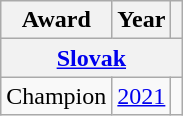<table class="wikitable">
<tr>
<th>Award</th>
<th>Year</th>
<th></th>
</tr>
<tr>
<th colspan="3"><a href='#'>Slovak</a></th>
</tr>
<tr>
<td>Champion</td>
<td><a href='#'>2021</a></td>
<td></td>
</tr>
</table>
